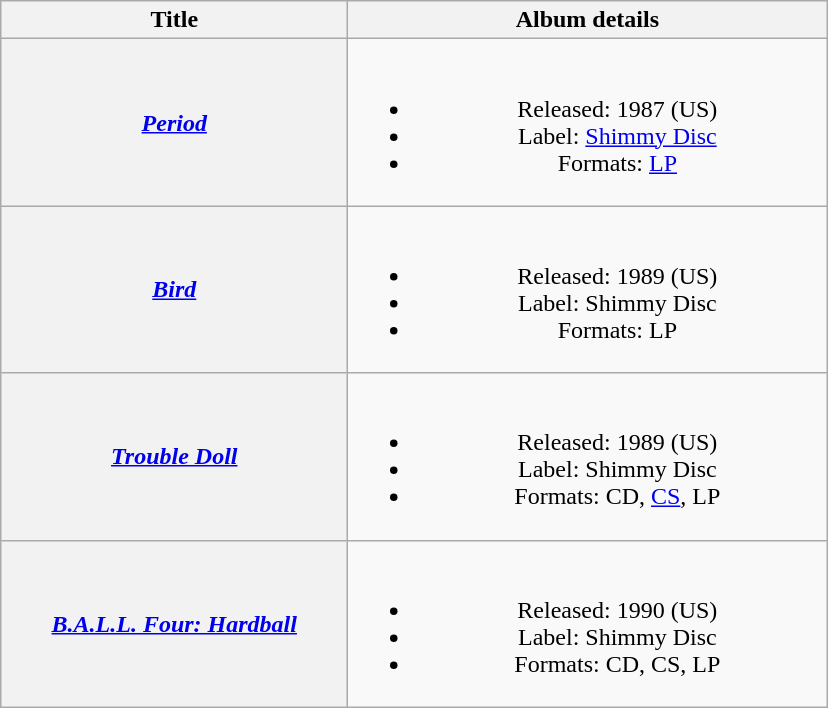<table class="wikitable plainrowheaders" style="text-align:center;">
<tr>
<th scope="col" rowspan="1" style="width:14em;">Title</th>
<th scope="col" rowspan="1" style="width:19.5em;">Album details</th>
</tr>
<tr>
<th scope="row"><em><a href='#'>Period</a></em></th>
<td><br><ul><li>Released: 1987 <span>(US)</span></li><li>Label: <a href='#'>Shimmy Disc</a></li><li>Formats: <a href='#'>LP</a></li></ul></td>
</tr>
<tr>
<th scope="row"><em><a href='#'>Bird</a></em></th>
<td><br><ul><li>Released: 1989 <span>(US)</span></li><li>Label: Shimmy Disc</li><li>Formats: LP</li></ul></td>
</tr>
<tr>
<th scope="row"><em><a href='#'>Trouble Doll</a></em></th>
<td><br><ul><li>Released: 1989 <span>(US)</span></li><li>Label: Shimmy Disc</li><li>Formats: CD, <a href='#'>CS</a>, LP</li></ul></td>
</tr>
<tr>
<th scope="row"><em><a href='#'>B.A.L.L. Four: Hardball</a></em></th>
<td><br><ul><li>Released: 1990 <span>(US)</span></li><li>Label: Shimmy Disc</li><li>Formats: CD, CS, LP</li></ul></td>
</tr>
</table>
